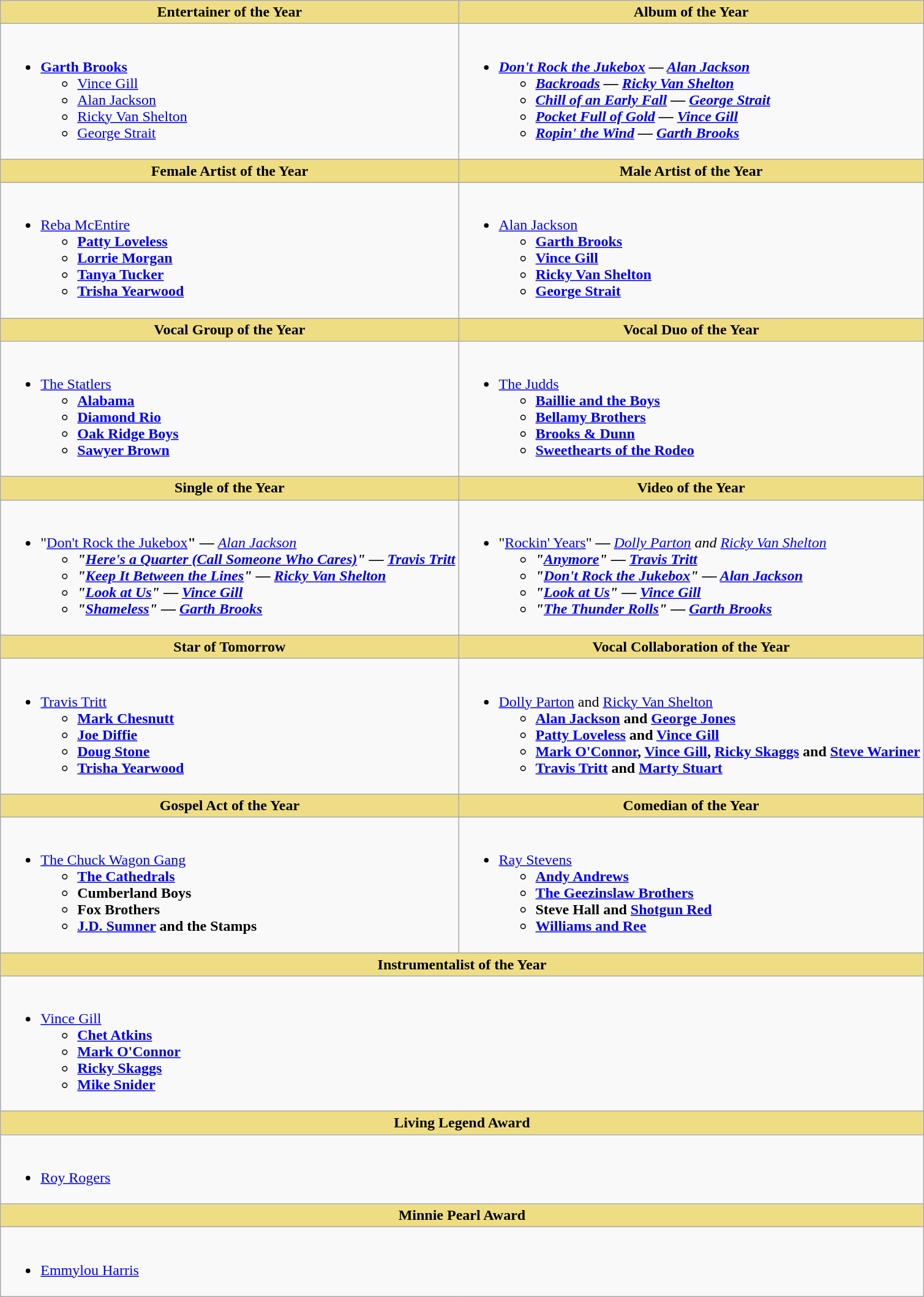<table class="wikitable">
<tr>
<th style="background:#EEDD85; width=50%">Entertainer of the Year</th>
<th style="background:#EEDD85; width=50%">Album of the Year</th>
</tr>
<tr>
<td style="vertical-align:top"><br><ul><li><strong><a href='#'>Garth Brooks</a></strong><ul><li><a href='#'>Vince Gill</a></li><li><a href='#'>Alan Jackson</a></li><li><a href='#'>Ricky Van Shelton</a></li><li><a href='#'>George Strait</a></li></ul></li></ul></td>
<td style="vertical-align:top"><br><ul><li><strong><em><a href='#'>Don't Rock the Jukebox</a><em> — <a href='#'>Alan Jackson</a><strong><ul><li></em><a href='#'>Backroads</a><em> — <a href='#'>Ricky Van Shelton</a></li><li></em><a href='#'>Chill of an Early Fall</a><em> — <a href='#'>George Strait</a></li><li></em><a href='#'>Pocket Full of Gold</a><em> — <a href='#'>Vince Gill</a></li><li></em><a href='#'>Ropin' the Wind</a><em> — <a href='#'>Garth Brooks</a></li></ul></li></ul></td>
</tr>
<tr>
<th style="background:#EEDD82; width=50%">Female Artist of the Year</th>
<th style="background:#EEDD82; width=50%">Male Artist of the Year</th>
</tr>
<tr>
<td style="vertical-align:top"><br><ul><li></strong><a href='#'>Reba McEntire</a><strong><ul><li><a href='#'>Patty Loveless</a></li><li><a href='#'>Lorrie Morgan</a></li><li><a href='#'>Tanya Tucker</a></li><li><a href='#'>Trisha Yearwood</a></li></ul></li></ul></td>
<td style="vertical-align:top"><br><ul><li></strong><a href='#'>Alan Jackson</a><strong><ul><li><a href='#'>Garth Brooks</a></li><li><a href='#'>Vince Gill</a></li><li><a href='#'>Ricky Van Shelton</a></li><li><a href='#'>George Strait</a></li></ul></li></ul></td>
</tr>
<tr>
<th style="background:#EEDD82; width=50%">Vocal Group of the Year</th>
<th style="background:#EEDD82; width=50%">Vocal Duo of the Year</th>
</tr>
<tr>
<td style="vertical-align:top"><br><ul><li></strong><a href='#'>The Statlers</a><strong><ul><li><a href='#'>Alabama</a></li><li><a href='#'>Diamond Rio</a></li><li><a href='#'>Oak Ridge Boys</a></li><li><a href='#'>Sawyer Brown</a></li></ul></li></ul></td>
<td style="vertical-align:top"><br><ul><li></strong><a href='#'>The Judds</a><strong><ul><li><a href='#'>Baillie and the Boys</a></li><li><a href='#'>Bellamy Brothers</a></li><li><a href='#'>Brooks & Dunn</a></li><li><a href='#'>Sweethearts of the Rodeo</a></li></ul></li></ul></td>
</tr>
<tr>
<th style="background:#EEDD82; width=50%">Single of the Year</th>
<th style="background:#EEDD82; width=50%">Video of the Year</th>
</tr>
<tr>
<td style="vertical-align:top"><br><ul><li>"</strong><a href='#'>Don't Rock the Jukebox</a><strong>" </em>—<em> </strong><a href='#'>Alan Jackson</a><strong><ul><li>"<a href='#'>Here's a Quarter (Call Someone Who Cares)</a>" </em>—<em> <a href='#'>Travis Tritt</a></li><li>"<a href='#'>Keep It Between the Lines</a>" </em>—<em> <a href='#'>Ricky Van Shelton</a></li><li>"<a href='#'>Look at Us</a>" </em>—<em> <a href='#'>Vince Gill</a></li><li>"<a href='#'>Shameless</a>" </em>—<em> <a href='#'>Garth Brooks</a></li></ul></li></ul></td>
<td style="vertical-align:top"><br><ul><li></strong>"<a href='#'>Rockin' Years</a>"<strong> </em>—<em> </strong><a href='#'>Dolly Parton</a><strong> </strong>and<strong> </strong><a href='#'>Ricky Van Shelton</a><strong><ul><li>"<a href='#'>Anymore</a>" </em>—<em> <a href='#'>Travis Tritt</a></li><li>"<a href='#'>Don't Rock the Jukebox</a>" </em>—<em> <a href='#'>Alan Jackson</a></li><li>"<a href='#'>Look at Us</a>" </em>—<em> <a href='#'>Vince Gill</a></li><li>"<a href='#'>The Thunder Rolls</a>" </em>—<em> <a href='#'>Garth Brooks</a></li></ul></li></ul></td>
</tr>
<tr>
<th style="background:#EEDD85; width=50%">Star of Tomorrow</th>
<th style="background:#EEDD85; width=50%">Vocal Collaboration of the Year</th>
</tr>
<tr>
<td><br><ul><li></strong><a href='#'>Travis Tritt</a><strong><ul><li><a href='#'>Mark Chesnutt</a></li><li><a href='#'>Joe Diffie</a></li><li><a href='#'>Doug Stone</a></li><li><a href='#'>Trisha Yearwood</a></li></ul></li></ul></td>
<td><br><ul><li></strong><a href='#'>Dolly Parton</a><strong> </strong>and<strong> </strong><a href='#'>Ricky Van Shelton</a><strong><ul><li><a href='#'>Alan Jackson</a> and <a href='#'>George Jones</a></li><li><a href='#'>Patty Loveless</a> and <a href='#'>Vince Gill</a></li><li><a href='#'>Mark O'Connor</a>, <a href='#'>Vince Gill</a>, <a href='#'>Ricky Skaggs</a> and <a href='#'>Steve Wariner</a></li><li><a href='#'>Travis Tritt</a> and <a href='#'>Marty Stuart</a></li></ul></li></ul></td>
</tr>
<tr>
<th style="background:#EEDD85; width=50%">Gospel Act of the Year</th>
<th style="background:#EEDD85; width=50%">Comedian of the Year</th>
</tr>
<tr>
<td><br><ul><li></strong><a href='#'>The Chuck Wagon Gang</a><strong><ul><li><a href='#'>The Cathedrals</a></li><li>Cumberland Boys</li><li>Fox Brothers</li><li><a href='#'>J.D. Sumner</a> and the Stamps</li></ul></li></ul></td>
<td><br><ul><li></strong><a href='#'>Ray Stevens</a><strong><ul><li><a href='#'>Andy Andrews</a></li><li><a href='#'>The Geezinslaw Brothers</a></li><li>Steve Hall and <a href='#'>Shotgun Red</a></li><li><a href='#'>Williams and Ree</a></li></ul></li></ul></td>
</tr>
<tr>
<th colspan="2" style="background:#EEDD82; width=50%">Instrumentalist of the Year</th>
</tr>
<tr>
<td colspan="2"><br><ul><li></strong><a href='#'>Vince Gill</a><strong><ul><li><a href='#'>Chet Atkins</a></li><li><a href='#'>Mark O'Connor</a></li><li><a href='#'>Ricky Skaggs</a></li><li><a href='#'>Mike Snider</a></li></ul></li></ul></td>
</tr>
<tr>
<th colspan="2" style="background:#EEDD82; width=50%">Living Legend Award</th>
</tr>
<tr>
<td colspan="2"><br><ul><li></strong><a href='#'>Roy Rogers</a><strong></li></ul></td>
</tr>
<tr>
<th colspan="2" style="background:#EEDD82; width=50%">Minnie Pearl Award</th>
</tr>
<tr>
<td colspan="2"><br><ul><li></strong><a href='#'>Emmylou Harris</a><strong></li></ul></td>
</tr>
</table>
